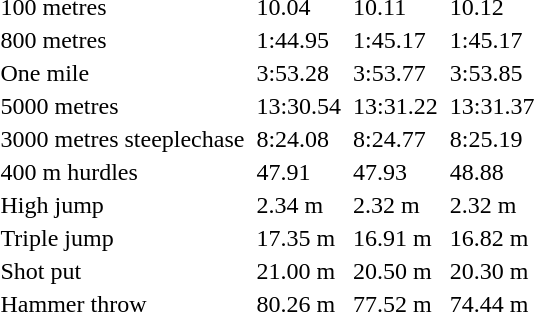<table>
<tr>
<td>100 metres</td>
<td></td>
<td>10.04</td>
<td></td>
<td>10.11</td>
<td></td>
<td>10.12</td>
</tr>
<tr>
<td>800 metres</td>
<td></td>
<td>1:44.95</td>
<td></td>
<td>1:45.17</td>
<td></td>
<td>1:45.17</td>
</tr>
<tr>
<td>One mile</td>
<td></td>
<td>3:53.28</td>
<td></td>
<td>3:53.77</td>
<td></td>
<td>3:53.85</td>
</tr>
<tr>
<td>5000 metres</td>
<td></td>
<td>13:30.54</td>
<td></td>
<td>13:31.22</td>
<td></td>
<td>13:31.37</td>
</tr>
<tr>
<td>3000 metres steeplechase</td>
<td></td>
<td>8:24.08</td>
<td></td>
<td>8:24.77</td>
<td></td>
<td>8:25.19</td>
</tr>
<tr>
<td>400 m hurdles</td>
<td></td>
<td>47.91</td>
<td></td>
<td>47.93</td>
<td></td>
<td>48.88</td>
</tr>
<tr>
<td>High jump</td>
<td></td>
<td>2.34 m</td>
<td></td>
<td>2.32 m</td>
<td></td>
<td>2.32 m</td>
</tr>
<tr>
<td>Triple jump</td>
<td></td>
<td>17.35 m</td>
<td></td>
<td>16.91 m</td>
<td></td>
<td>16.82 m</td>
</tr>
<tr>
<td>Shot put</td>
<td></td>
<td>21.00 m</td>
<td></td>
<td>20.50 m</td>
<td></td>
<td>20.30 m</td>
</tr>
<tr>
<td>Hammer throw</td>
<td></td>
<td>80.26 m</td>
<td></td>
<td>77.52 m</td>
<td></td>
<td>74.44 m</td>
</tr>
<tr>
</tr>
</table>
